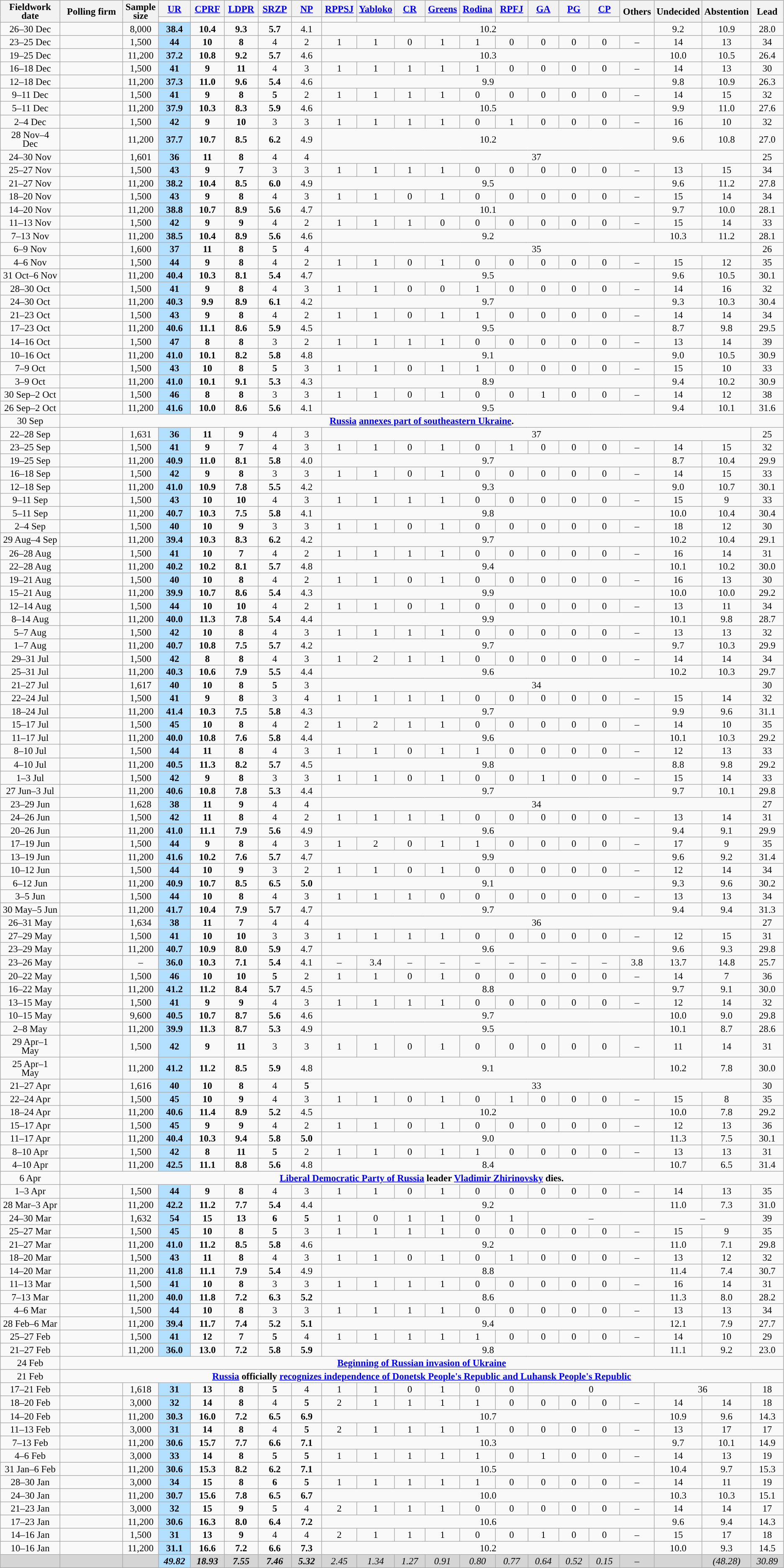<table class=wikitable style="font-size:95%; line-height:14px; text-align:center">
<tr>
<th style=width:100px; rowspan=2>Fieldwork date</th>
<th style=width:120px; rowspan=2>Polling firm</th>
<th style=width:50px; rowspan=2>Sample<br>size</th>
<th style="width:50px;"><a href='#'>UR</a></th>
<th style="width:50px;"><a href='#'>CPRF</a></th>
<th style="width:50px;"><a href='#'>LDPR</a></th>
<th style="width:50px;"><a href='#'>SRZP</a></th>
<th style="width:50px;"><a href='#'>NP</a></th>
<th style="width:50px;"><a href='#'>RPPSJ</a></th>
<th style="width:50px;"><a href='#'>Yabloko</a></th>
<th style="width:50px;"><a href='#'>CR</a></th>
<th style="width:50px;"><a href='#'>Greens</a></th>
<th style="width:50px;"><a href='#'>Rodina</a></th>
<th style="width:50px;"><a href='#'>RPFJ</a></th>
<th style="width:50px;"><a href='#'>GA</a></th>
<th style="width:50px;"><a href='#'>PG</a></th>
<th style="width:50px;"><a href='#'>CP</a></th>
<th style="width:50px;" rowspan=2>Others</th>
<th style="width:50px;" rowspan=2>Undecided</th>
<th style="width:50px;" rowspan=2>Abstention</th>
<th style="width:50px;" rowspan="2">Lead</th>
</tr>
<tr>
<td bgcolor=></td>
<td bgcolor=></td>
<td bgcolor=></td>
<td bgcolor=></td>
<td bgcolor=></td>
<td bgcolor=></td>
<td bgcolor=></td>
<td bgcolor=></td>
<td bgcolor=></td>
<td bgcolor=></td>
<td bgcolor=></td>
<td bgcolor=></td>
<td bgcolor=></td>
<td bgcolor=></td>
</tr>
<tr>
<td>26–30 Dec</td>
<td></td>
<td>8,000</td>
<td style="background:#B3E0FF"><strong>38.4</strong></td>
<td><strong>10.4</strong></td>
<td><strong>9.3</strong></td>
<td><strong>5.7</strong></td>
<td>4.1</td>
<td colspan=10>10.2</td>
<td>9.2</td>
<td>10.9</td>
<td style="background:">28.0</td>
</tr>
<tr>
<td>23–25 Dec</td>
<td></td>
<td>1,500</td>
<td style="background:#B3E0FF"><strong>44</strong></td>
<td><strong>10</strong></td>
<td><strong>8</strong></td>
<td>4</td>
<td>2</td>
<td>1</td>
<td>1</td>
<td>0</td>
<td>1</td>
<td>1</td>
<td>0</td>
<td>0</td>
<td>0</td>
<td>0</td>
<td>–</td>
<td>14</td>
<td>13</td>
<td style="background:">34</td>
</tr>
<tr>
<td>19–25 Dec</td>
<td></td>
<td>11,200</td>
<td style="background:#B3E0FF"><strong>37.2</strong></td>
<td><strong>10.8</strong></td>
<td><strong>9.2</strong></td>
<td><strong>5.7</strong></td>
<td>4.6</td>
<td colspan=10>10.3</td>
<td>10.0</td>
<td>10.5</td>
<td style="background:">26.4</td>
</tr>
<tr>
<td>16–18 Dec</td>
<td></td>
<td>1,500</td>
<td style="background:#B3E0FF"><strong>41</strong></td>
<td><strong>9</strong></td>
<td><strong>11</strong></td>
<td>4</td>
<td>3</td>
<td>1</td>
<td>1</td>
<td>1</td>
<td>1</td>
<td>1</td>
<td>0</td>
<td>0</td>
<td>0</td>
<td>0</td>
<td>–</td>
<td>14</td>
<td>13</td>
<td style="background:">30</td>
</tr>
<tr>
<td>12–18 Dec</td>
<td></td>
<td>11,200</td>
<td style="background:#B3E0FF"><strong>37.3</strong></td>
<td><strong>11.0</strong></td>
<td><strong>9.6</strong></td>
<td><strong>5.4</strong></td>
<td>4.6</td>
<td colspan=10>9.9</td>
<td>9.8</td>
<td>10.9</td>
<td style="background:">26.3</td>
</tr>
<tr>
<td>9–11 Dec</td>
<td></td>
<td>1,500</td>
<td style="background:#B3E0FF"><strong>41</strong></td>
<td><strong>9</strong></td>
<td><strong>8</strong></td>
<td><strong>5</strong></td>
<td>2</td>
<td>1</td>
<td>1</td>
<td>1</td>
<td>1</td>
<td>0</td>
<td>0</td>
<td>0</td>
<td>0</td>
<td>0</td>
<td>–</td>
<td>14</td>
<td>15</td>
<td style="background:">32</td>
</tr>
<tr>
<td>5–11 Dec</td>
<td></td>
<td>11,200</td>
<td style="background:#B3E0FF"><strong>37.9</strong></td>
<td><strong>10.3</strong></td>
<td><strong>8.3</strong></td>
<td><strong>5.9</strong></td>
<td>4.6</td>
<td colspan=10>10.5</td>
<td>9.9</td>
<td>11.0</td>
<td style="background:">27.6</td>
</tr>
<tr>
<td>2–4 Dec</td>
<td></td>
<td>1,500</td>
<td style="background:#B3E0FF"><strong>42</strong></td>
<td><strong>9</strong></td>
<td><strong>10</strong></td>
<td>3</td>
<td>3</td>
<td>1</td>
<td>1</td>
<td>1</td>
<td>1</td>
<td>0</td>
<td>1</td>
<td>0</td>
<td>0</td>
<td>0</td>
<td>–</td>
<td>16</td>
<td>10</td>
<td style="background:">32</td>
</tr>
<tr>
<td>28 Nov–4 Dec</td>
<td></td>
<td>11,200</td>
<td style="background:#B3E0FF"><strong>37.7</strong></td>
<td><strong>10.7</strong></td>
<td><strong>8.5</strong></td>
<td><strong>6.2</strong></td>
<td>4.9</td>
<td colspan=10>10.2</td>
<td>9.6</td>
<td>10.8</td>
<td style="background:">27.0</td>
</tr>
<tr>
<td>24–30 Nov</td>
<td></td>
<td>1,601</td>
<td style="background:#B3E0FF"><strong>36</strong></td>
<td><strong>11</strong></td>
<td><strong>8</strong></td>
<td>4</td>
<td>4</td>
<td colspan=12>37</td>
<td style="background:">25</td>
</tr>
<tr>
<td>25–27 Nov</td>
<td></td>
<td>1,500</td>
<td style="background:#B3E0FF"><strong>43</strong></td>
<td><strong>9</strong></td>
<td><strong>7</strong></td>
<td>3</td>
<td>3</td>
<td>1</td>
<td>1</td>
<td>1</td>
<td>1</td>
<td>0</td>
<td>0</td>
<td>0</td>
<td>0</td>
<td>0</td>
<td>–</td>
<td>13</td>
<td>15</td>
<td style="background:">34</td>
</tr>
<tr>
<td>21–27 Nov</td>
<td></td>
<td>11,200</td>
<td style="background:#B3E0FF"><strong>38.2</strong></td>
<td><strong>10.4</strong></td>
<td><strong>8.5</strong></td>
<td><strong>6.0</strong></td>
<td>4.9</td>
<td colspan=10>9.5</td>
<td>9.6</td>
<td>11.2</td>
<td style="background:">27.8</td>
</tr>
<tr>
<td>18–20 Nov</td>
<td></td>
<td>1,500</td>
<td style="background:#B3E0FF"><strong>43</strong></td>
<td><strong>9</strong></td>
<td><strong>8</strong></td>
<td>4</td>
<td>3</td>
<td>1</td>
<td>1</td>
<td>0</td>
<td>1</td>
<td>0</td>
<td>0</td>
<td>0</td>
<td>0</td>
<td>0</td>
<td>–</td>
<td>15</td>
<td>14</td>
<td style="background:">34</td>
</tr>
<tr>
<td>14–20 Nov</td>
<td></td>
<td>11,200</td>
<td style="background:#B3E0FF"><strong>38.8</strong></td>
<td><strong>10.7</strong></td>
<td><strong>8.9</strong></td>
<td><strong>5.6</strong></td>
<td>4.7</td>
<td colspan=10>10.1</td>
<td>9.7</td>
<td>10.0</td>
<td style="background:">28.1</td>
</tr>
<tr>
<td>11–13 Nov</td>
<td></td>
<td>1,500</td>
<td style="background:#B3E0FF"><strong>42</strong></td>
<td><strong>9</strong></td>
<td><strong>9</strong></td>
<td>4</td>
<td>2</td>
<td>1</td>
<td>1</td>
<td>1</td>
<td>0</td>
<td>0</td>
<td>0</td>
<td>0</td>
<td>0</td>
<td>0</td>
<td>–</td>
<td>15</td>
<td>14</td>
<td style="background:">33</td>
</tr>
<tr>
<td>7–13 Nov</td>
<td></td>
<td>11,200</td>
<td style="background:#B3E0FF"><strong>38.5</strong></td>
<td><strong>10.4</strong></td>
<td><strong>8.9</strong></td>
<td><strong>5.6</strong></td>
<td>4.6</td>
<td colspan=10>9.2</td>
<td>10.3</td>
<td>11.2</td>
<td style="background:">28.1</td>
</tr>
<tr>
<td>6–9 Nov</td>
<td></td>
<td>1,600</td>
<td style="background:#B3E0FF"><strong>37</strong></td>
<td><strong>11</strong></td>
<td><strong>8</strong></td>
<td><strong>5</strong></td>
<td>4</td>
<td colspan=12>35</td>
<td style="background:">26</td>
</tr>
<tr>
<td>4–6 Nov</td>
<td></td>
<td>1,500</td>
<td style="background:#B3E0FF"><strong>44</strong></td>
<td><strong>9</strong></td>
<td><strong>8</strong></td>
<td>4</td>
<td>2</td>
<td>1</td>
<td>1</td>
<td>0</td>
<td>1</td>
<td>0</td>
<td>0</td>
<td>0</td>
<td>0</td>
<td>0</td>
<td>–</td>
<td>15</td>
<td>12</td>
<td style="background:">35</td>
</tr>
<tr>
<td>31 Oct–6 Nov</td>
<td></td>
<td>11,200</td>
<td style="background:#B3E0FF"><strong>40.4</strong></td>
<td><strong>10.3</strong></td>
<td><strong>8.1</strong></td>
<td><strong>5.4</strong></td>
<td>4.7</td>
<td colspan=10>9.5</td>
<td>9.6</td>
<td>10.5</td>
<td style="background:">30.1</td>
</tr>
<tr>
<td>28–30 Oct</td>
<td></td>
<td>1,500</td>
<td style="background:#B3E0FF"><strong>41</strong></td>
<td><strong>9</strong></td>
<td><strong>8</strong></td>
<td>4</td>
<td>3</td>
<td>1</td>
<td>1</td>
<td>0</td>
<td>0</td>
<td>1</td>
<td>0</td>
<td>0</td>
<td>0</td>
<td>0</td>
<td>–</td>
<td>14</td>
<td>16</td>
<td style="background:">32</td>
</tr>
<tr>
<td>24–30 Oct</td>
<td></td>
<td>11,200</td>
<td style="background:#B3E0FF"><strong>40.3</strong></td>
<td><strong>9.9</strong></td>
<td><strong>8.9</strong></td>
<td><strong>6.1</strong></td>
<td>4.2</td>
<td colspan=10>9.7</td>
<td>9.3</td>
<td>10.3</td>
<td style="background:">30.4</td>
</tr>
<tr>
<td>21–23 Oct</td>
<td></td>
<td>1,500</td>
<td style="background:#B3E0FF"><strong>43</strong></td>
<td><strong>9</strong></td>
<td><strong>8</strong></td>
<td>4</td>
<td>2</td>
<td>1</td>
<td>1</td>
<td>0</td>
<td>1</td>
<td>1</td>
<td>0</td>
<td>0</td>
<td>0</td>
<td>0</td>
<td>–</td>
<td>14</td>
<td>14</td>
<td style="background:">34</td>
</tr>
<tr>
<td>17–23 Oct</td>
<td></td>
<td>11,200</td>
<td style="background:#B3E0FF"><strong>40.6</strong></td>
<td><strong>11.1</strong></td>
<td><strong>8.6</strong></td>
<td><strong>5.9</strong></td>
<td>4.5</td>
<td colspan=10>9.5</td>
<td>8.7</td>
<td>9.8</td>
<td style="background:">29.5</td>
</tr>
<tr>
<td>14–16 Oct</td>
<td></td>
<td>1,500</td>
<td style="background:#B3E0FF"><strong>47</strong></td>
<td><strong>8</strong></td>
<td><strong>8</strong></td>
<td>3</td>
<td>2</td>
<td>1</td>
<td>1</td>
<td>1</td>
<td>1</td>
<td>0</td>
<td>0</td>
<td>0</td>
<td>0</td>
<td>0</td>
<td>–</td>
<td>13</td>
<td>14</td>
<td style="background:">39</td>
</tr>
<tr>
<td>10–16 Oct</td>
<td></td>
<td>11,200</td>
<td style="background:#B3E0FF"><strong>41.0</strong></td>
<td><strong>10.1</strong></td>
<td><strong>8.2</strong></td>
<td><strong>5.8</strong></td>
<td>4.8</td>
<td colspan=10>9.1</td>
<td>9.0</td>
<td>10.5</td>
<td style="background:">30.9</td>
</tr>
<tr>
<td>7–9 Oct</td>
<td></td>
<td>1,500</td>
<td style="background:#B3E0FF"><strong>43</strong></td>
<td><strong>10</strong></td>
<td><strong>8</strong></td>
<td><strong>5</strong></td>
<td>3</td>
<td>1</td>
<td>1</td>
<td>0</td>
<td>1</td>
<td>1</td>
<td>0</td>
<td>0</td>
<td>0</td>
<td>0</td>
<td>–</td>
<td>15</td>
<td>10</td>
<td style="background:">33</td>
</tr>
<tr>
<td>3–9 Oct</td>
<td></td>
<td>11,200</td>
<td style="background:#B3E0FF"><strong>41.0</strong></td>
<td><strong>10.1</strong></td>
<td><strong>9.1</strong></td>
<td><strong>5.3</strong></td>
<td>4.3</td>
<td colspan=10>8.9</td>
<td>9.4</td>
<td>10.2</td>
<td style="background:">30.9</td>
</tr>
<tr>
<td>30 Sep–2 Oct</td>
<td></td>
<td>1,500</td>
<td style="background:#B3E0FF"><strong>46</strong></td>
<td><strong>8</strong></td>
<td><strong>8</strong></td>
<td>3</td>
<td>3</td>
<td>1</td>
<td>1</td>
<td>0</td>
<td>1</td>
<td>0</td>
<td>0</td>
<td>1</td>
<td>0</td>
<td>0</td>
<td>–</td>
<td>14</td>
<td>12</td>
<td style="background:">38</td>
</tr>
<tr>
<td>26 Sep–2 Oct</td>
<td></td>
<td>11,200</td>
<td style="background:#B3E0FF"><strong>41.6</strong></td>
<td><strong>10.0</strong></td>
<td><strong>8.6</strong></td>
<td><strong>5.6</strong></td>
<td>4.1</td>
<td colspan=10>9.5</td>
<td>9.4</td>
<td>10.1</td>
<td style="background:">31.6</td>
</tr>
<tr>
<td>30 Sep</td>
<td colspan=20><strong><a href='#'>Russia</a> <a href='#'>annexes part of southeastern Ukraine</a>.</strong></td>
</tr>
<tr>
<td>22–28 Sep</td>
<td></td>
<td>1,631</td>
<td style="background:#B3E0FF"><strong>36</strong></td>
<td><strong>11</strong></td>
<td><strong>9</strong></td>
<td>4</td>
<td>3</td>
<td colspan=12>37</td>
<td style="background:">25</td>
</tr>
<tr>
<td>23–25 Sep</td>
<td></td>
<td>1,500</td>
<td style="background:#B3E0FF"><strong>41</strong></td>
<td><strong>9</strong></td>
<td><strong>7</strong></td>
<td>4</td>
<td>3</td>
<td>1</td>
<td>1</td>
<td>0</td>
<td>1</td>
<td>0</td>
<td>1</td>
<td>0</td>
<td>0</td>
<td>0</td>
<td>–</td>
<td>14</td>
<td>15</td>
<td style="background:">32</td>
</tr>
<tr>
<td>19–25 Sep</td>
<td></td>
<td>11,200</td>
<td style="background:#B3E0FF"><strong>40.9</strong></td>
<td><strong>11.0</strong></td>
<td><strong>8.1</strong></td>
<td><strong>5.8</strong></td>
<td>4.0</td>
<td colspan=10>9.7</td>
<td>8.7</td>
<td>10.4</td>
<td style="background:">29.9</td>
</tr>
<tr>
<td>16–18 Sep</td>
<td></td>
<td>1,500</td>
<td style="background:#B3E0FF"><strong>42</strong></td>
<td><strong>9</strong></td>
<td><strong>8</strong></td>
<td>3</td>
<td>3</td>
<td>1</td>
<td>1</td>
<td>0</td>
<td>1</td>
<td>0</td>
<td>0</td>
<td>0</td>
<td>0</td>
<td>0</td>
<td>–</td>
<td>14</td>
<td>15</td>
<td style="background:">33</td>
</tr>
<tr>
<td>12–18 Sep</td>
<td></td>
<td>11,200</td>
<td style="background:#B3E0FF"><strong>41.0</strong></td>
<td><strong>10.9</strong></td>
<td><strong>7.8</strong></td>
<td><strong>5.5</strong></td>
<td>4.2</td>
<td colspan=10>9.3</td>
<td>9.0</td>
<td>10.7</td>
<td style="background:">30.1</td>
</tr>
<tr>
<td>9–11 Sep</td>
<td></td>
<td>1,500</td>
<td style="background:#B3E0FF"><strong>43</strong></td>
<td><strong>10</strong></td>
<td><strong>10</strong></td>
<td>4</td>
<td>3</td>
<td>1</td>
<td>1</td>
<td>1</td>
<td>1</td>
<td>0</td>
<td>0</td>
<td>0</td>
<td>0</td>
<td>0</td>
<td>–</td>
<td>15</td>
<td>9</td>
<td style="background:">33</td>
</tr>
<tr>
<td>5–11 Sep</td>
<td></td>
<td>11,200</td>
<td style="background:#B3E0FF"><strong>40.7</strong></td>
<td><strong>10.3</strong></td>
<td><strong>7.5</strong></td>
<td><strong>5.8</strong></td>
<td>4.1</td>
<td colspan=10>9.8</td>
<td>10.0</td>
<td>10.4</td>
<td style="background:">30.4</td>
</tr>
<tr>
<td>2–4 Sep</td>
<td></td>
<td>1,500</td>
<td style="background:#B3E0FF"><strong>40</strong></td>
<td><strong>10</strong></td>
<td><strong>9</strong></td>
<td>3</td>
<td>3</td>
<td>1</td>
<td>1</td>
<td>0</td>
<td>1</td>
<td>0</td>
<td>0</td>
<td>0</td>
<td>0</td>
<td>0</td>
<td>–</td>
<td>18</td>
<td>12</td>
<td style="background:">30</td>
</tr>
<tr>
<td>29 Aug–4 Sep</td>
<td></td>
<td>11,200</td>
<td style="background:#B3E0FF"><strong>39.4</strong></td>
<td><strong>10.3</strong></td>
<td><strong>8.3</strong></td>
<td><strong>6.2</strong></td>
<td>4.2</td>
<td colspan=10>9.7</td>
<td>10.2</td>
<td>10.4</td>
<td style="background:">29.1</td>
</tr>
<tr>
<td>26–28 Aug</td>
<td></td>
<td>1,500</td>
<td style="background:#B3E0FF"><strong>41</strong></td>
<td><strong>10</strong></td>
<td><strong>7</strong></td>
<td>4</td>
<td>2</td>
<td>1</td>
<td>1</td>
<td>1</td>
<td>1</td>
<td>0</td>
<td>0</td>
<td>0</td>
<td>0</td>
<td>0</td>
<td>–</td>
<td>16</td>
<td>14</td>
<td style="background:">31</td>
</tr>
<tr>
<td>22–28 Aug</td>
<td></td>
<td>11,200</td>
<td style="background:#B3E0FF"><strong>40.2</strong></td>
<td><strong>10.2</strong></td>
<td><strong>8.1</strong></td>
<td><strong>5.7</strong></td>
<td>4.8</td>
<td colspan=10>9.4</td>
<td>10.1</td>
<td>10.2</td>
<td style="background:">30.0</td>
</tr>
<tr>
<td>19–21 Aug</td>
<td></td>
<td>1,500</td>
<td style="background:#B3E0FF"><strong>40</strong></td>
<td><strong>10</strong></td>
<td><strong>8</strong></td>
<td>4</td>
<td>2</td>
<td>1</td>
<td>1</td>
<td>0</td>
<td>1</td>
<td>0</td>
<td>0</td>
<td>0</td>
<td>0</td>
<td>0</td>
<td>–</td>
<td>16</td>
<td>13</td>
<td style="background:">30</td>
</tr>
<tr>
<td>15–21 Aug</td>
<td></td>
<td>11,200</td>
<td style="background:#B3E0FF"><strong>39.9</strong></td>
<td><strong>10.7</strong></td>
<td><strong>8.6</strong></td>
<td><strong>5.4</strong></td>
<td>4.3</td>
<td colspan=10>9.9</td>
<td>10.0</td>
<td>10.0</td>
<td style="background:">29.2</td>
</tr>
<tr>
<td>12–14 Aug</td>
<td></td>
<td>1,500</td>
<td style="background:#B3E0FF"><strong>44</strong></td>
<td><strong>10</strong></td>
<td><strong>10</strong></td>
<td>4</td>
<td>2</td>
<td>1</td>
<td>1</td>
<td>0</td>
<td>1</td>
<td>0</td>
<td>0</td>
<td>0</td>
<td>0</td>
<td>0</td>
<td>–</td>
<td>13</td>
<td>11</td>
<td style="background:">34</td>
</tr>
<tr>
<td>8–14 Aug</td>
<td></td>
<td>11,200</td>
<td style="background:#B3E0FF"><strong>40.0</strong></td>
<td><strong>11.3</strong></td>
<td><strong>7.8</strong></td>
<td><strong>5.4</strong></td>
<td>4.4</td>
<td colspan=10>9.9</td>
<td>10.1</td>
<td>9.8</td>
<td style="background:">28.7</td>
</tr>
<tr>
<td>5–7 Aug</td>
<td></td>
<td>1,500</td>
<td style="background:#B3E0FF"><strong>42</strong></td>
<td><strong>10</strong></td>
<td><strong>8</strong></td>
<td>4</td>
<td>3</td>
<td>1</td>
<td>1</td>
<td>1</td>
<td>1</td>
<td>0</td>
<td>0</td>
<td>0</td>
<td>0</td>
<td>0</td>
<td>–</td>
<td>13</td>
<td>13</td>
<td style="background:">32</td>
</tr>
<tr>
<td>1–7 Aug</td>
<td></td>
<td>11,200</td>
<td style="background:#B3E0FF"><strong>40.7</strong></td>
<td><strong>10.8</strong></td>
<td><strong>7.5</strong></td>
<td><strong>5.7</strong></td>
<td>4.2</td>
<td colspan=10>9.7</td>
<td>9.7</td>
<td>10.3</td>
<td style="background:">29.9</td>
</tr>
<tr>
<td>29–31 Jul</td>
<td></td>
<td>1,500</td>
<td style="background:#B3E0FF"><strong>42</strong></td>
<td><strong>8</strong></td>
<td><strong>8</strong></td>
<td>4</td>
<td>3</td>
<td>1</td>
<td>2</td>
<td>1</td>
<td>1</td>
<td>0</td>
<td>0</td>
<td>0</td>
<td>0</td>
<td>0</td>
<td>–</td>
<td>14</td>
<td>14</td>
<td style="background:">34</td>
</tr>
<tr>
<td>25–31 Jul</td>
<td></td>
<td>11,200</td>
<td style="background:#B3E0FF"><strong>40.3</strong></td>
<td><strong>10.6</strong></td>
<td><strong>7.9</strong></td>
<td><strong>5.5</strong></td>
<td>4.4</td>
<td colspan=10>9.6</td>
<td>10.2</td>
<td>10.3</td>
<td style="background:">29.7</td>
</tr>
<tr>
<td>21–27 Jul</td>
<td></td>
<td>1,617</td>
<td style="background:#B3E0FF"><strong>40</strong></td>
<td><strong>10</strong></td>
<td><strong>8</strong></td>
<td><strong>5</strong></td>
<td>3</td>
<td colspan=12>34</td>
<td style="background:">30</td>
</tr>
<tr>
<td>22–24 Jul</td>
<td></td>
<td>1,500</td>
<td style="background:#B3E0FF"><strong>41</strong></td>
<td><strong>9</strong></td>
<td><strong>8</strong></td>
<td>3</td>
<td>4</td>
<td>1</td>
<td>1</td>
<td>1</td>
<td>1</td>
<td>0</td>
<td>0</td>
<td>0</td>
<td>0</td>
<td>0</td>
<td>–</td>
<td>15</td>
<td>14</td>
<td style="background:">32</td>
</tr>
<tr>
<td>18–24 Jul</td>
<td></td>
<td>11,200</td>
<td style="background:#B3E0FF"><strong>41.4</strong></td>
<td><strong>10.3</strong></td>
<td><strong>7.5</strong></td>
<td><strong>5.8</strong></td>
<td>4.3</td>
<td colspan=10>9.7</td>
<td>9.9</td>
<td>9.6</td>
<td style="background:">31.1</td>
</tr>
<tr>
<td>15–17 Jul</td>
<td></td>
<td>1,500</td>
<td style="background:#B3E0FF"><strong>45</strong></td>
<td><strong>10</strong></td>
<td><strong>8</strong></td>
<td>4</td>
<td>2</td>
<td>1</td>
<td>2</td>
<td>1</td>
<td>1</td>
<td>0</td>
<td>0</td>
<td>0</td>
<td>0</td>
<td>0</td>
<td>–</td>
<td>14</td>
<td>10</td>
<td style="background:">35</td>
</tr>
<tr>
<td>11–17 Jul</td>
<td></td>
<td>11,200</td>
<td style="background:#B3E0FF"><strong>40.0</strong></td>
<td><strong>10.8</strong></td>
<td><strong>7.6</strong></td>
<td><strong>5.8</strong></td>
<td>4.4</td>
<td colspan=10>9.6</td>
<td>10.1</td>
<td>10.3</td>
<td style="background:">29.2</td>
</tr>
<tr>
<td>8–10 Jul</td>
<td></td>
<td>1,500</td>
<td style="background:#B3E0FF"><strong>44</strong></td>
<td><strong>11</strong></td>
<td><strong>8</strong></td>
<td>4</td>
<td>3</td>
<td>1</td>
<td>1</td>
<td>0</td>
<td>1</td>
<td>1</td>
<td>0</td>
<td>0</td>
<td>0</td>
<td>0</td>
<td>–</td>
<td>12</td>
<td>13</td>
<td style="background:">33</td>
</tr>
<tr>
<td>4–10 Jul</td>
<td></td>
<td>11,200</td>
<td style="background:#B3E0FF"><strong>40.5</strong></td>
<td><strong>11.3</strong></td>
<td><strong>8.2</strong></td>
<td><strong>5.7</strong></td>
<td>4.5</td>
<td colspan=10>9.8</td>
<td>8.8</td>
<td>9.8</td>
<td style="background:">29.2</td>
</tr>
<tr>
<td>1–3 Jul</td>
<td></td>
<td>1,500</td>
<td style="background:#B3E0FF"><strong>42</strong></td>
<td><strong>9</strong></td>
<td><strong>8</strong></td>
<td>3</td>
<td>3</td>
<td>1</td>
<td>1</td>
<td>0</td>
<td>1</td>
<td>0</td>
<td>0</td>
<td>1</td>
<td>0</td>
<td>0</td>
<td>–</td>
<td>15</td>
<td>14</td>
<td style="background:">33</td>
</tr>
<tr>
<td>27 Jun–3 Jul</td>
<td></td>
<td>11,200</td>
<td style="background:#B3E0FF"><strong>40.6</strong></td>
<td><strong>10.8</strong></td>
<td><strong>7.8</strong></td>
<td><strong>5.3</strong></td>
<td>4.4</td>
<td colspan=10>9.7</td>
<td>9.7</td>
<td>10.1</td>
<td style="background:">29.8</td>
</tr>
<tr>
<td>23–29 Jun</td>
<td></td>
<td>1,628</td>
<td style="background:#B3E0FF"><strong>38</strong></td>
<td><strong>11</strong></td>
<td><strong>9</strong></td>
<td>4</td>
<td>4</td>
<td colspan=12>34</td>
<td style="background:">27</td>
</tr>
<tr>
<td>24–26 Jun</td>
<td></td>
<td>1,500</td>
<td style="background:#B3E0FF"><strong>42</strong></td>
<td><strong>11</strong></td>
<td><strong>8</strong></td>
<td>4</td>
<td>2</td>
<td>1</td>
<td>1</td>
<td>1</td>
<td>1</td>
<td>0</td>
<td>0</td>
<td>0</td>
<td>0</td>
<td>0</td>
<td>–</td>
<td>13</td>
<td>14</td>
<td style="background:">31</td>
</tr>
<tr>
<td>20–26 Jun</td>
<td></td>
<td>11,200</td>
<td style="background:#B3E0FF"><strong>41.0</strong></td>
<td><strong>11.1</strong></td>
<td><strong>7.9</strong></td>
<td><strong>5.6</strong></td>
<td>4.9</td>
<td colspan=10>9.6</td>
<td>9.4</td>
<td>9.1</td>
<td style="background:">29.9</td>
</tr>
<tr>
<td>17–19 Jun</td>
<td></td>
<td>1,500</td>
<td style="background:#B3E0FF"><strong>44</strong></td>
<td><strong>9</strong></td>
<td><strong>8</strong></td>
<td>4</td>
<td>3</td>
<td>1</td>
<td>2</td>
<td>0</td>
<td>1</td>
<td>1</td>
<td>0</td>
<td>0</td>
<td>0</td>
<td>0</td>
<td>–</td>
<td>17</td>
<td>9</td>
<td style="background:">35</td>
</tr>
<tr>
<td>13–19 Jun</td>
<td></td>
<td>11,200</td>
<td style="background:#B3E0FF"><strong>41.6</strong></td>
<td><strong>10.2</strong></td>
<td><strong>7.6</strong></td>
<td><strong>5.7</strong></td>
<td>4.7</td>
<td colspan=10>9.9</td>
<td>9.6</td>
<td>9.2</td>
<td style="background:">31.4</td>
</tr>
<tr>
<td>10–12 Jun</td>
<td></td>
<td>1,500</td>
<td style="background:#B3E0FF"><strong>44</strong></td>
<td><strong>10</strong></td>
<td><strong>9</strong></td>
<td>3</td>
<td>2</td>
<td>1</td>
<td>1</td>
<td>0</td>
<td>1</td>
<td>0</td>
<td>0</td>
<td>0</td>
<td>0</td>
<td>0</td>
<td>–</td>
<td>12</td>
<td>14</td>
<td style="background:">34</td>
</tr>
<tr>
<td>6–12 Jun</td>
<td></td>
<td>11,200</td>
<td style="background:#B3E0FF"><strong>40.9</strong></td>
<td><strong>10.7</strong></td>
<td><strong>8.5</strong></td>
<td><strong>6.5</strong></td>
<td><strong>5.0</strong></td>
<td colspan=10>9.1</td>
<td>9.3</td>
<td>9.6</td>
<td style="background:">30.2</td>
</tr>
<tr>
<td>3–5 Jun</td>
<td></td>
<td>1,500</td>
<td style="background:#B3E0FF"><strong>44</strong></td>
<td><strong>10</strong></td>
<td><strong>8</strong></td>
<td>4</td>
<td>3</td>
<td>1</td>
<td>1</td>
<td>1</td>
<td>0</td>
<td>0</td>
<td>0</td>
<td>0</td>
<td>0</td>
<td>0</td>
<td>–</td>
<td>13</td>
<td>13</td>
<td style="background:">34</td>
</tr>
<tr>
<td>30 May–5 Jun</td>
<td></td>
<td>11,200</td>
<td style="background:#B3E0FF"><strong>41.7</strong></td>
<td><strong>10.4</strong></td>
<td><strong>7.9</strong></td>
<td><strong>5.7</strong></td>
<td>4.7</td>
<td colspan=10>9.7</td>
<td>9.4</td>
<td>9.4</td>
<td style="background:">31.3</td>
</tr>
<tr>
<td>26–31 May</td>
<td></td>
<td>1,634</td>
<td style="background:#B3E0FF"><strong>38</strong></td>
<td><strong>11</strong></td>
<td><strong>7</strong></td>
<td>4</td>
<td>4</td>
<td colspan=12>36</td>
<td style="background:">27</td>
</tr>
<tr>
<td>27–29 May</td>
<td></td>
<td>1,500</td>
<td style="background:#B3E0FF"><strong>41</strong></td>
<td><strong>10</strong></td>
<td><strong>10</strong></td>
<td>3</td>
<td>3</td>
<td>1</td>
<td>1</td>
<td>1</td>
<td>1</td>
<td>0</td>
<td>0</td>
<td>0</td>
<td>0</td>
<td>0</td>
<td>–</td>
<td>12</td>
<td>15</td>
<td style="background:">31</td>
</tr>
<tr>
<td>23–29 May</td>
<td></td>
<td>11,200</td>
<td style="background:#B3E0FF"><strong>40.7</strong></td>
<td><strong>10.9</strong></td>
<td><strong>8.0</strong></td>
<td><strong>5.9</strong></td>
<td>4.7</td>
<td colspan=10>9.6</td>
<td>9.6</td>
<td>9.3</td>
<td style="background:">29.8</td>
</tr>
<tr>
<td>23–26 May</td>
<td></td>
<td>–</td>
<td style="background:#B3E0FF"><strong>36.0</strong></td>
<td><strong>10.3</strong></td>
<td><strong>7.1</strong></td>
<td><strong>5.4</strong></td>
<td>4.1</td>
<td>–</td>
<td>3.4</td>
<td>–</td>
<td>–</td>
<td>–</td>
<td>–</td>
<td>–</td>
<td>–</td>
<td>–</td>
<td>3.8</td>
<td>13.7</td>
<td>14.8</td>
<td style="background:">25.7</td>
</tr>
<tr>
<td>20–22 May</td>
<td></td>
<td>1,500</td>
<td style="background:#B3E0FF"><strong>46</strong></td>
<td><strong>10</strong></td>
<td><strong>10</strong></td>
<td><strong>5</strong></td>
<td>2</td>
<td>1</td>
<td>1</td>
<td>0</td>
<td>1</td>
<td>0</td>
<td>0</td>
<td>0</td>
<td>0</td>
<td>0</td>
<td>–</td>
<td>14</td>
<td>7</td>
<td style="background:">36</td>
</tr>
<tr>
<td>16–22 May</td>
<td></td>
<td>11,200</td>
<td style="background:#B3E0FF"><strong>41.2</strong></td>
<td><strong>11.2</strong></td>
<td><strong>8.4</strong></td>
<td><strong>5.7</strong></td>
<td>4.5</td>
<td colspan=10>8.8</td>
<td>9.7</td>
<td>9.1</td>
<td style="background:">30.0</td>
</tr>
<tr>
<td>13–15 May</td>
<td></td>
<td>1,500</td>
<td style="background:#B3E0FF"><strong>41</strong></td>
<td><strong>9</strong></td>
<td><strong>9</strong></td>
<td>4</td>
<td>3</td>
<td>1</td>
<td>1</td>
<td>1</td>
<td>1</td>
<td>0</td>
<td>0</td>
<td>0</td>
<td>0</td>
<td>0</td>
<td>–</td>
<td>12</td>
<td>14</td>
<td style="background:">32</td>
</tr>
<tr>
<td>10–15 May</td>
<td></td>
<td>9,600</td>
<td style="background:#B3E0FF"><strong>40.5</strong></td>
<td><strong>10.7</strong></td>
<td><strong>8.7</strong></td>
<td><strong>5.6</strong></td>
<td>4.6</td>
<td colspan=10>9.7</td>
<td>10.0</td>
<td>9.0</td>
<td style="background:">29.8</td>
</tr>
<tr>
<td>2–8 May</td>
<td></td>
<td>11,200</td>
<td style="background:#B3E0FF"><strong>39.9</strong></td>
<td><strong>11.3</strong></td>
<td><strong>8.7</strong></td>
<td><strong>5.3</strong></td>
<td>4.9</td>
<td colspan=10>9.5</td>
<td>10.1</td>
<td>8.7</td>
<td style="background:">28.6</td>
</tr>
<tr>
<td>29 Apr–1 May</td>
<td></td>
<td>1,500</td>
<td style="background:#B3E0FF"><strong>42</strong></td>
<td><strong>9</strong></td>
<td><strong>11</strong></td>
<td>3</td>
<td>3</td>
<td>1</td>
<td>1</td>
<td>0</td>
<td>1</td>
<td>0</td>
<td>0</td>
<td>0</td>
<td>0</td>
<td>0</td>
<td>–</td>
<td>11</td>
<td>14</td>
<td style="background:">31</td>
</tr>
<tr>
<td>25 Apr–1 May</td>
<td></td>
<td>11,200</td>
<td style="background:#B3E0FF"><strong>41.2</strong></td>
<td><strong>11.2</strong></td>
<td><strong>8.5</strong></td>
<td><strong>5.9</strong></td>
<td>4.8</td>
<td colspan=10>9.1</td>
<td>10.2</td>
<td>7.8</td>
<td style="background:">30.0</td>
</tr>
<tr>
<td>21–27 Apr</td>
<td></td>
<td>1,616</td>
<td style="background:#B3E0FF"><strong>40</strong></td>
<td><strong>10</strong></td>
<td><strong>8</strong></td>
<td>4</td>
<td><strong>5</strong></td>
<td colspan=12>33</td>
<td style="background:">30</td>
</tr>
<tr>
<td>22–24 Apr</td>
<td></td>
<td>1,500</td>
<td style="background:#B3E0FF"><strong>45</strong></td>
<td><strong>10</strong></td>
<td><strong>9</strong></td>
<td>4</td>
<td>3</td>
<td>1</td>
<td>1</td>
<td>0</td>
<td>1</td>
<td>0</td>
<td>1</td>
<td>0</td>
<td>0</td>
<td>0</td>
<td>–</td>
<td>15</td>
<td>8</td>
<td style="background:">35</td>
</tr>
<tr>
<td>18–24 Apr</td>
<td></td>
<td>11,200</td>
<td style="background:#B3E0FF"><strong>40.6</strong></td>
<td><strong>11.4</strong></td>
<td><strong>8.9</strong></td>
<td><strong>5.2</strong></td>
<td>4.5</td>
<td colspan=10>10.2</td>
<td>10.0</td>
<td>7.8</td>
<td style="background:">29.2</td>
</tr>
<tr>
<td>15–17 Apr</td>
<td></td>
<td>1,500</td>
<td style="background:#B3E0FF"><strong>45</strong></td>
<td><strong>9</strong></td>
<td><strong>9</strong></td>
<td>4</td>
<td>2</td>
<td>1</td>
<td>1</td>
<td>0</td>
<td>1</td>
<td>0</td>
<td>0</td>
<td>0</td>
<td>0</td>
<td>0</td>
<td>–</td>
<td>12</td>
<td>13</td>
<td style="background:">36</td>
</tr>
<tr>
<td>11–17 Apr</td>
<td></td>
<td>11,200</td>
<td style="background:#B3E0FF"><strong>40.4</strong></td>
<td><strong>10.3</strong></td>
<td><strong>9.4</strong></td>
<td><strong>5.8</strong></td>
<td><strong>5.0</strong></td>
<td colspan=10>9.0</td>
<td>11.3</td>
<td>7.5</td>
<td style="background:">30.1</td>
</tr>
<tr>
<td>8–10 Apr</td>
<td></td>
<td>1,500</td>
<td style="background:#B3E0FF"><strong>42</strong></td>
<td><strong>8</strong></td>
<td><strong>11</strong></td>
<td><strong>5</strong></td>
<td>2</td>
<td>1</td>
<td>1</td>
<td>0</td>
<td>1</td>
<td>1</td>
<td>0</td>
<td>0</td>
<td>0</td>
<td>0</td>
<td>–</td>
<td>13</td>
<td>13</td>
<td style="background:">31</td>
</tr>
<tr>
<td>4–10 Apr</td>
<td></td>
<td>11,200</td>
<td style="background:#B3E0FF"><strong>42.5</strong></td>
<td><strong>11.1</strong></td>
<td><strong>8.8</strong></td>
<td><strong>5.6</strong></td>
<td>4.8</td>
<td colspan=10>8.4</td>
<td>10.7</td>
<td>6.5</td>
<td style="background:">31.4</td>
</tr>
<tr>
<td>6 Apr</td>
<td colspan=20><strong><a href='#'>Liberal Democratic Party of Russia</a> leader <a href='#'>Vladimir Zhirinovsky</a> dies.</strong></td>
</tr>
<tr>
<td>1–3 Apr</td>
<td></td>
<td>1,500</td>
<td style="background:#B3E0FF"><strong>44</strong></td>
<td><strong>9</strong></td>
<td><strong>8</strong></td>
<td>4</td>
<td>3</td>
<td>1</td>
<td>1</td>
<td>0</td>
<td>1</td>
<td>0</td>
<td>0</td>
<td>0</td>
<td>0</td>
<td>0</td>
<td>–</td>
<td>14</td>
<td>13</td>
<td style="background:">35</td>
</tr>
<tr>
<td>28 Mar–3 Apr</td>
<td></td>
<td>11,200</td>
<td style="background:#B3E0FF"><strong>42.2</strong></td>
<td><strong>11.2</strong></td>
<td><strong>7.7</strong></td>
<td><strong>5.4</strong></td>
<td>4.4</td>
<td colspan=10>9.2</td>
<td>11.0</td>
<td>7.3</td>
<td style="background:">31.0</td>
</tr>
<tr>
<td>24–30 Mar</td>
<td></td>
<td>1,632</td>
<td style="background:#B3E0FF"><strong>54</strong></td>
<td><strong>15</strong></td>
<td><strong>13</strong></td>
<td><strong>6</strong></td>
<td><strong>5</strong></td>
<td>1</td>
<td>0</td>
<td>1</td>
<td>1</td>
<td>0</td>
<td>1</td>
<td colspan=4>–</td>
<td colspan=2>–</td>
<td style="background:">39</td>
</tr>
<tr>
<td>25–27 Mar</td>
<td></td>
<td>1,500</td>
<td style="background:#B3E0FF"><strong>45</strong></td>
<td><strong>10</strong></td>
<td><strong>8</strong></td>
<td><strong>5</strong></td>
<td>3</td>
<td>1</td>
<td>1</td>
<td>1</td>
<td>1</td>
<td>0</td>
<td>0</td>
<td>0</td>
<td>0</td>
<td>0</td>
<td>–</td>
<td>15</td>
<td>9</td>
<td style="background:">35</td>
</tr>
<tr>
<td>21–27 Mar</td>
<td></td>
<td>11,200</td>
<td style="background:#B3E0FF"><strong>41.0</strong></td>
<td><strong>11.2</strong></td>
<td><strong>8.5</strong></td>
<td><strong>5.8</strong></td>
<td>4.6</td>
<td colspan=10>9.2</td>
<td>11.0</td>
<td>7.1</td>
<td style="background:">29.8</td>
</tr>
<tr>
<td>18–20 Mar</td>
<td></td>
<td>1,500</td>
<td style="background:#B3E0FF"><strong>43</strong></td>
<td><strong>11</strong></td>
<td><strong>8</strong></td>
<td>4</td>
<td>3</td>
<td>1</td>
<td>1</td>
<td>0</td>
<td>1</td>
<td>0</td>
<td>1</td>
<td>0</td>
<td>0</td>
<td>0</td>
<td>–</td>
<td>13</td>
<td>12</td>
<td style="background:">32</td>
</tr>
<tr>
<td>14–20 Mar</td>
<td></td>
<td>11,200</td>
<td style="background:#B3E0FF"><strong>41.8</strong></td>
<td><strong>11.1</strong></td>
<td><strong>7.9</strong></td>
<td><strong>5.4</strong></td>
<td>4.9</td>
<td colspan=10>8.8</td>
<td>11.4</td>
<td>7.4</td>
<td style="background:">30.7</td>
</tr>
<tr>
<td>11–13 Mar</td>
<td></td>
<td>1,500</td>
<td style="background:#B3E0FF"><strong>41</strong></td>
<td><strong>10</strong></td>
<td><strong>8</strong></td>
<td>3</td>
<td>3</td>
<td>1</td>
<td>1</td>
<td>1</td>
<td>1</td>
<td>0</td>
<td>0</td>
<td>0</td>
<td>0</td>
<td>0</td>
<td>–</td>
<td>16</td>
<td>14</td>
<td style="background:">31</td>
</tr>
<tr>
<td>7–13 Mar</td>
<td></td>
<td>11,200</td>
<td style="background:#B3E0FF"><strong>40.0</strong></td>
<td><strong>11.8</strong></td>
<td><strong>7.2</strong></td>
<td><strong>6.3</strong></td>
<td><strong>5.2</strong></td>
<td colspan=10>8.6</td>
<td>11.3</td>
<td>8.0</td>
<td style="background:">28.2</td>
</tr>
<tr>
<td>4–6 Mar</td>
<td></td>
<td>1,500</td>
<td style="background:#B3E0FF"><strong>44</strong></td>
<td><strong>10</strong></td>
<td><strong>8</strong></td>
<td>3</td>
<td>3</td>
<td>1</td>
<td>1</td>
<td>1</td>
<td>1</td>
<td>0</td>
<td>0</td>
<td>0</td>
<td>0</td>
<td>0</td>
<td>–</td>
<td>13</td>
<td>13</td>
<td style="background:">34</td>
</tr>
<tr>
<td>28 Feb–6 Mar</td>
<td></td>
<td>11,200</td>
<td style="background:#B3E0FF"><strong>39.4</strong></td>
<td><strong>11.7</strong></td>
<td><strong>7.4</strong></td>
<td><strong>5.2</strong></td>
<td><strong>5.1</strong></td>
<td colspan=10>9.4</td>
<td>12.1</td>
<td>7.9</td>
<td style="background:">27.7</td>
</tr>
<tr>
<td>25–27 Feb</td>
<td></td>
<td>1,500</td>
<td style="background:#B3E0FF"><strong>41</strong></td>
<td><strong>12</strong></td>
<td><strong>7</strong></td>
<td><strong>5</strong></td>
<td>4</td>
<td>1</td>
<td>1</td>
<td>1</td>
<td>1</td>
<td>1</td>
<td>0</td>
<td>0</td>
<td>0</td>
<td>0</td>
<td>–</td>
<td>14</td>
<td>10</td>
<td style="background:">29</td>
</tr>
<tr>
<td>21–27 Feb</td>
<td></td>
<td>11,200</td>
<td style="background:#B3E0FF"><strong>36.0</strong></td>
<td><strong>13.0</strong></td>
<td><strong>7.2</strong></td>
<td><strong>5.8</strong></td>
<td><strong>5.9</strong></td>
<td colspan=10>9.8</td>
<td>11.1</td>
<td>9.2</td>
<td style="background:">23.0</td>
</tr>
<tr>
<td>24 Feb</td>
<td colspan="20"><strong><a href='#'>Beginning of Russian invasion of Ukraine</a></strong></td>
</tr>
<tr>
<td>21 Feb</td>
<td colspan="20"><strong><a href='#'>Russia</a> officially <a href='#'>recognizes independence of Donetsk People's Republic and Luhansk People's Republic</a></strong></td>
</tr>
<tr>
<td>17–21 Feb</td>
<td></td>
<td>1,618</td>
<td style="background:#B3E0FF"><strong>31</strong></td>
<td><strong>13</strong></td>
<td><strong>8</strong></td>
<td><strong>5</strong></td>
<td>4</td>
<td>1</td>
<td>1</td>
<td>0</td>
<td>1</td>
<td>0</td>
<td>0</td>
<td colspan=4>0</td>
<td colspan=2>36</td>
<td style="background:">18</td>
</tr>
<tr>
<td>18–20 Feb</td>
<td></td>
<td>3,000</td>
<td style="background:#B3E0FF"><strong>32</strong></td>
<td><strong>14</strong></td>
<td><strong>8</strong></td>
<td>4</td>
<td><strong>5</strong></td>
<td>2</td>
<td>1</td>
<td>1</td>
<td>1</td>
<td>1</td>
<td>0</td>
<td>0</td>
<td>0</td>
<td>0</td>
<td>–</td>
<td>14</td>
<td>14</td>
<td style="background:">18</td>
</tr>
<tr>
<td>14–20 Feb</td>
<td></td>
<td>11,200</td>
<td style="background:#B3E0FF"><strong>30.3</strong></td>
<td><strong>16.0</strong></td>
<td><strong>7.2</strong></td>
<td><strong>6.5</strong></td>
<td><strong>6.9</strong></td>
<td colspan=10>10.7</td>
<td>10.9</td>
<td>9.6</td>
<td style="background:">14.3</td>
</tr>
<tr>
<td>11–13 Feb</td>
<td></td>
<td>3,000</td>
<td style="background:#B3E0FF"><strong>31</strong></td>
<td><strong>14</strong></td>
<td><strong>8</strong></td>
<td>4</td>
<td><strong>5</strong></td>
<td>2</td>
<td>1</td>
<td>1</td>
<td>1</td>
<td>1</td>
<td>0</td>
<td>0</td>
<td>0</td>
<td>0</td>
<td>–</td>
<td>13</td>
<td>17</td>
<td style="background:">17</td>
</tr>
<tr>
<td>7–13 Feb</td>
<td></td>
<td>11,200</td>
<td style="background:#B3E0FF"><strong>30.6</strong></td>
<td><strong>15.7</strong></td>
<td><strong>7.7</strong></td>
<td><strong>6.6</strong></td>
<td><strong>7.1</strong></td>
<td colspan=10>10.3</td>
<td>9.7</td>
<td>10.1</td>
<td style="background:">14.9</td>
</tr>
<tr>
<td>4–6 Feb</td>
<td></td>
<td>3,000</td>
<td style="background:#B3E0FF"><strong>33</strong></td>
<td><strong>14</strong></td>
<td><strong>8</strong></td>
<td><strong>5</strong></td>
<td><strong>5</strong></td>
<td>1</td>
<td>1</td>
<td>1</td>
<td>1</td>
<td>1</td>
<td>0</td>
<td>1</td>
<td>0</td>
<td>0</td>
<td>–</td>
<td>14</td>
<td>13</td>
<td style="background:">19</td>
</tr>
<tr>
<td>31 Jan–6 Feb</td>
<td></td>
<td>11,200</td>
<td style="background:#B3E0FF"><strong>30.6</strong></td>
<td><strong>15.3</strong></td>
<td><strong>8.2</strong></td>
<td><strong>6.2</strong></td>
<td><strong>7.1</strong></td>
<td colspan=10>10.5</td>
<td>10.4</td>
<td>9.7</td>
<td style="background:">15.3</td>
</tr>
<tr>
<td>28–30 Jan</td>
<td></td>
<td>3,000</td>
<td style="background:#B3E0FF"><strong>34</strong></td>
<td><strong>15</strong></td>
<td><strong>8</strong></td>
<td><strong>6</strong></td>
<td><strong>5</strong></td>
<td>1</td>
<td>1</td>
<td>1</td>
<td>1</td>
<td>1</td>
<td>0</td>
<td>0</td>
<td>0</td>
<td>0</td>
<td>–</td>
<td>14</td>
<td>11</td>
<td style="background:">19</td>
</tr>
<tr>
<td>24–30 Jan</td>
<td></td>
<td>11,200</td>
<td style="background:#B3E0FF"><strong>30.7</strong></td>
<td><strong>15.6</strong></td>
<td><strong>7.8</strong></td>
<td><strong>6.5</strong></td>
<td><strong>6.7</strong></td>
<td colspan=10>10.0</td>
<td>10.3</td>
<td>10.3</td>
<td style="background:">15.1</td>
</tr>
<tr>
<td>21–23 Jan</td>
<td></td>
<td>3,000</td>
<td style="background:#B3E0FF"><strong>32</strong></td>
<td><strong>15</strong></td>
<td><strong>9</strong></td>
<td><strong>5</strong></td>
<td>4</td>
<td>2</td>
<td>1</td>
<td>1</td>
<td>1</td>
<td>0</td>
<td>0</td>
<td>0</td>
<td>0</td>
<td>0</td>
<td>–</td>
<td>14</td>
<td>14</td>
<td style="background:">17</td>
</tr>
<tr>
<td>17–23 Jan</td>
<td></td>
<td>11,200</td>
<td style="background:#B3E0FF"><strong>30.6</strong></td>
<td><strong>16.3</strong></td>
<td><strong>8.0</strong></td>
<td><strong>6.4</strong></td>
<td><strong>7.2</strong></td>
<td colspan=10>10.6</td>
<td>9.6</td>
<td>9.4</td>
<td style="background:">14.3</td>
</tr>
<tr>
<td>14–16 Jan</td>
<td></td>
<td>1,500</td>
<td style="background:#B3E0FF"><strong>31</strong></td>
<td><strong>13</strong></td>
<td><strong>9</strong></td>
<td>4</td>
<td>4</td>
<td>2</td>
<td>1</td>
<td>1</td>
<td>1</td>
<td>0</td>
<td>0</td>
<td>1</td>
<td>0</td>
<td>0</td>
<td>–</td>
<td>15</td>
<td>17</td>
<td style="background:">18</td>
</tr>
<tr>
<td>10–16 Jan</td>
<td></td>
<td>11,200</td>
<td style="background:#B3E0FF"><strong>31.1</strong></td>
<td><strong>16.6</strong></td>
<td><strong>7.2</strong></td>
<td><strong>6.6</strong></td>
<td><strong>7.3</strong></td>
<td colspan=10>10.2</td>
<td>10.0</td>
<td>9.3</td>
<td style="background:">14.5</td>
</tr>
<tr style="background:#D5D5D5">
<td></td>
<td></td>
<td></td>
<td style="background:#B3E0FF"><strong><em>49.82</em></strong></td>
<td><strong><em>18.93</em></strong></td>
<td><strong><em>7.55</em></strong></td>
<td><strong><em>7.46</em></strong></td>
<td><strong><em>5.32</em></strong></td>
<td><em>2.45</em></td>
<td><em>1.34</em></td>
<td><em>1.27</em></td>
<td><em>0.91</em></td>
<td><em>0.80</em></td>
<td><em>0.77</em></td>
<td><em>0.64</em></td>
<td><em>0.52</em></td>
<td><em>0.15</em></td>
<td>–</td>
<td></td>
<td><em>(48.28)</em></td>
<td style="background:"><em>30.89</em></td>
</tr>
</table>
